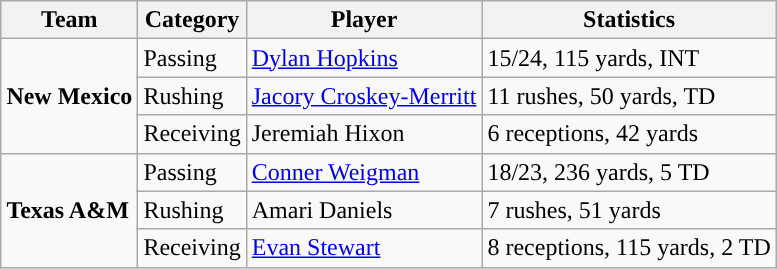<table class="wikitable" style="float: right;">
<tr>
<th>Team</th>
<th>Category</th>
<th>Player</th>
<th>Statistics</th>
</tr>
<tr>
<td rowspan=3><strong>New Mexico</strong></td>
<td>Passing</td>
<td><a href='#'>Dylan Hopkins</a></td>
<td>15/24, 115 yards, INT</td>
</tr>
<tr>
<td>Rushing</td>
<td><a href='#'>Jacory Croskey-Merritt</a></td>
<td>11 rushes, 50 yards, TD</td>
</tr>
<tr>
<td>Receiving</td>
<td>Jeremiah Hixon</td>
<td>6 receptions, 42 yards</td>
</tr>
<tr>
<td rowspan=3><strong>Texas A&M</strong></td>
<td>Passing</td>
<td><a href='#'>Conner Weigman</a></td>
<td>18/23, 236 yards, 5 TD</td>
</tr>
<tr>
<td>Rushing</td>
<td>Amari Daniels</td>
<td>7 rushes, 51 yards</td>
</tr>
<tr>
<td>Receiving</td>
<td><a href='#'>Evan Stewart</a></td>
<td>8 receptions, 115 yards, 2 TD</td>
</tr>
</table>
